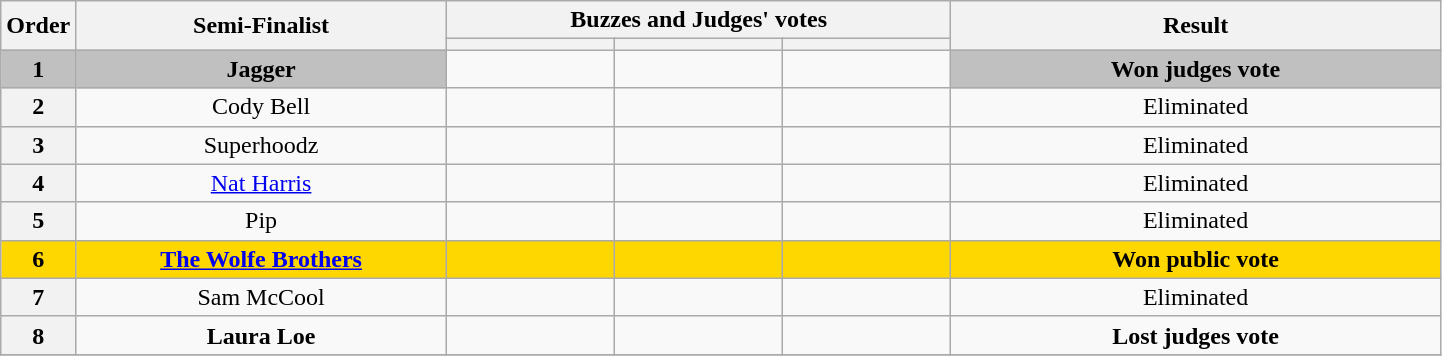<table class="wikitable plainrowheaders sortable" style="text-align:center" width="76%;">
<tr>
<th scope="col" rowspan="2" style="width:1em;">Order</th>
<th scope="col" rowspan="2" class="unsortable" style="width:17em;">Semi-Finalist</th>
<th scope="col" colspan="3" class="unsortable" style="width:24em;">Buzzes and Judges' votes</th>
<th scope="col" rowspan="2" style="width:23em;">Result</th>
</tr>
<tr>
<th scope="col" class="unsortable" style="width:6em;"></th>
<th scope="col" class="unsortable" style="width:6em;"></th>
<th scope="col" class="unsortable" style="width:6em;"></th>
</tr>
<tr>
<th style="background:silver;">1</th>
<td style="background:silver;"><strong>Jagger</strong></td>
<td style="text-align: center;"></td>
<td style="text-align: center;"></td>
<td style="text-align: center;"></td>
<td style="background:silver;"><strong>Won judges vote</strong></td>
</tr>
<tr>
<th>2</th>
<td>Cody Bell</td>
<td></td>
<td></td>
<td></td>
<td>Eliminated</td>
</tr>
<tr>
<th>3</th>
<td>Superhoodz</td>
<td></td>
<td></td>
<td></td>
<td>Eliminated</td>
</tr>
<tr>
<th>4</th>
<td><a href='#'>Nat Harris</a></td>
<td></td>
<td></td>
<td></td>
<td>Eliminated</td>
</tr>
<tr>
<th>5</th>
<td>Pip</td>
<td></td>
<td></td>
<td></td>
<td>Eliminated</td>
</tr>
<tr>
<th style="background:gold;">6</th>
<td style="background:gold;"><strong><a href='#'>The Wolfe Brothers</a></strong></td>
<td style="background:gold;"></td>
<td style="background:gold;"></td>
<td style="background:gold;"></td>
<td style="background:gold;"><strong>Won public vote</strong></td>
</tr>
<tr>
<th>7</th>
<td>Sam McCool</td>
<td></td>
<td></td>
<td></td>
<td>Eliminated</td>
</tr>
<tr>
<th>8</th>
<td><strong>Laura Loe</strong></td>
<td></td>
<td></td>
<td></td>
<td><strong>Lost judges vote</strong></td>
</tr>
<tr>
</tr>
</table>
